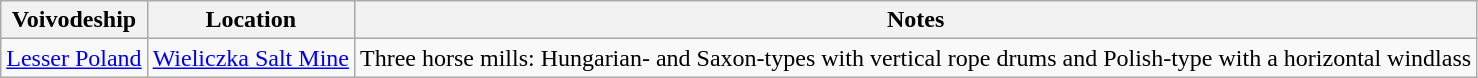<table class="wikitable">
<tr>
<th>Voivodeship</th>
<th>Location</th>
<th>Notes</th>
</tr>
<tr>
<td><a href='#'>Lesser Poland</a></td>
<td><a href='#'>Wieliczka Salt Mine</a></td>
<td>Three horse mills: Hungarian- and Saxon-types with vertical rope drums and Polish-type with a horizontal windlass</td>
</tr>
</table>
